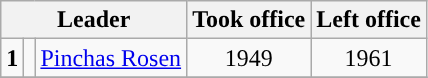<table class="wikitable" style="text-align: center;">
<tr>
<th colspan="3">Leader</th>
<th>Took office</th>
<th>Left office</th>
</tr>
<tr>
<td style="background: "><strong>1</strong></td>
<td></td>
<td><a href='#'>Pinchas Rosen</a></td>
<td>1949</td>
<td>1961</td>
</tr>
<tr>
</tr>
</table>
